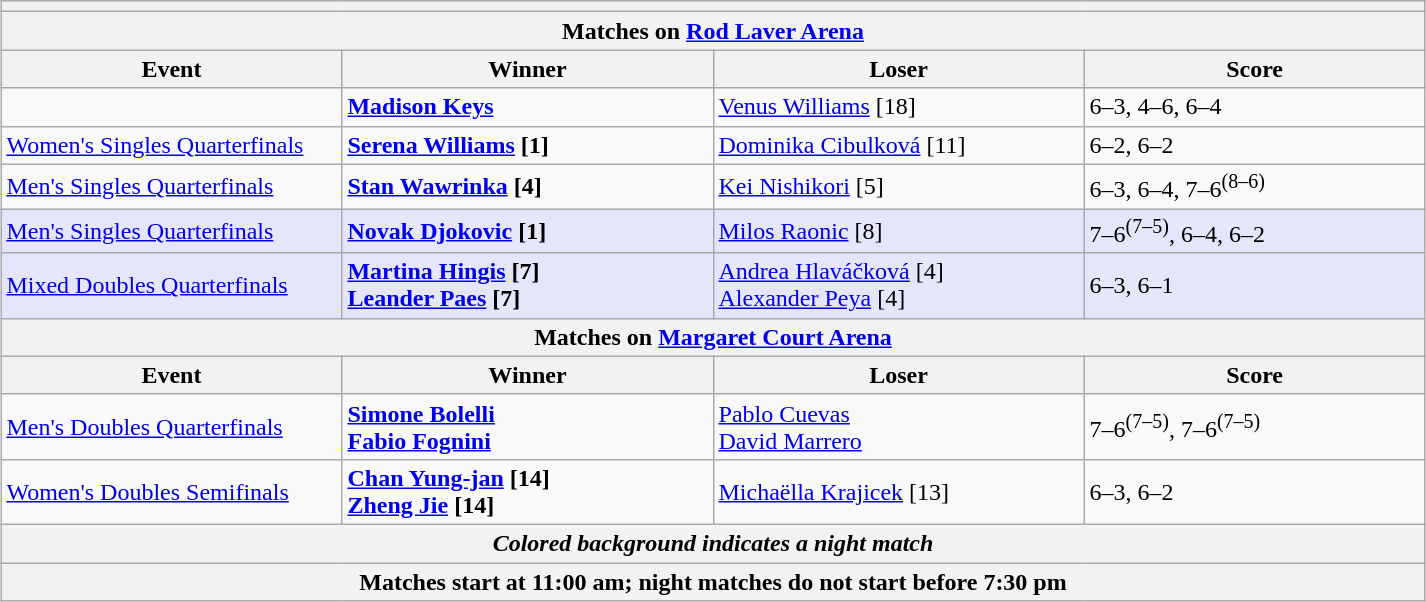<table class="wikitable collapsible uncollapsed" style="margin:1em auto;">
<tr>
<th colspan=4></th>
</tr>
<tr>
<th colspan=4><strong>Matches on <a href='#'>Rod Laver Arena</a></strong></th>
</tr>
<tr>
<th style="width:220px;">Event</th>
<th style="width:240px;">Winner</th>
<th style="width:240px;">Loser</th>
<th style="width:220px;">Score</th>
</tr>
<tr>
<td></td>
<td><strong> <a href='#'>Madison Keys</a></strong></td>
<td> <a href='#'>Venus Williams</a> [18]</td>
<td>6–3, 4–6, 6–4</td>
</tr>
<tr>
<td><a href='#'>Women's Singles Quarterfinals</a></td>
<td><strong> <a href='#'>Serena Williams</a> [1]</strong></td>
<td> <a href='#'>Dominika Cibulková</a> [11]</td>
<td>6–2, 6–2</td>
</tr>
<tr>
<td><a href='#'>Men's Singles Quarterfinals</a></td>
<td><strong> <a href='#'>Stan Wawrinka</a> [4]</strong></td>
<td> <a href='#'>Kei Nishikori</a> [5]</td>
<td>6–3, 6–4, 7–6<sup>(8–6)</sup></td>
</tr>
<tr bgcolor=lavender>
<td><a href='#'>Men's Singles Quarterfinals</a></td>
<td><strong> <a href='#'>Novak Djokovic</a> [1]</strong></td>
<td> <a href='#'>Milos Raonic</a> [8]</td>
<td>7–6<sup>(7–5)</sup>, 6–4, 6–2</td>
</tr>
<tr bgcolor=lavender>
<td><a href='#'>Mixed Doubles Quarterfinals</a></td>
<td><strong> <a href='#'>Martina Hingis</a> [7]<br> <a href='#'>Leander Paes</a> [7]</strong></td>
<td> <a href='#'>Andrea Hlaváčková</a> [4]<br> <a href='#'>Alexander Peya</a> [4]</td>
<td>6–3, 6–1</td>
</tr>
<tr>
<th colspan=4><strong>Matches on <a href='#'>Margaret Court Arena</a></strong></th>
</tr>
<tr>
<th style="width:220px;">Event</th>
<th style="width:240px;">Winner</th>
<th style="width:240px;">Loser</th>
<th style="width:220px;">Score</th>
</tr>
<tr>
<td><a href='#'>Men's Doubles Quarterfinals</a></td>
<td><strong> <a href='#'>Simone Bolelli</a> <br>  <a href='#'>Fabio Fognini</a></strong></td>
<td> <a href='#'>Pablo Cuevas</a> <br>  <a href='#'>David Marrero</a></td>
<td>7–6<sup>(7–5)</sup>, 7–6<sup>(7–5)</sup></td>
</tr>
<tr>
<td><a href='#'>Women's Doubles Semifinals</a></td>
<td><strong> <a href='#'>Chan Yung-jan</a> [14] <br>  <a href='#'>Zheng Jie</a> [14]</strong></td>
<td> <a href='#'>Michaëlla Krajicek</a> [13]<br></td>
<td>6–3, 6–2</td>
</tr>
<tr>
<th colspan=4><em>Colored background indicates a night match</em></th>
</tr>
<tr>
<th colspan=4>Matches start at 11:00 am; night matches do not start before 7:30 pm</th>
</tr>
</table>
